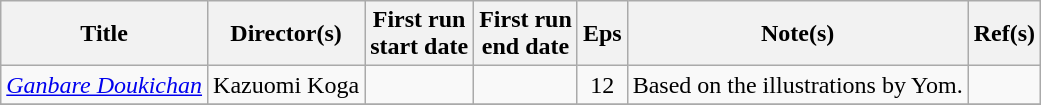<table class="wikitable sortable">
<tr>
<th scope="col">Title</th>
<th scope="col">Director(s)</th>
<th scope="col">First run<br>start date</th>
<th scope="col">First run<br>end date</th>
<th scope="col" class="unsortable">Eps</th>
<th scope="col" class="unsortable">Note(s)</th>
<th scope="col" class="unsortable">Ref(s)</th>
</tr>
<tr>
<td><em><a href='#'>Ganbare Doukichan</a></em></td>
<td>Kazuomi Koga</td>
<td></td>
<td></td>
<td style="text-align:center">12</td>
<td>Based on the illustrations by Yom.</td>
<td style="text-align:center"></td>
</tr>
<tr>
</tr>
</table>
